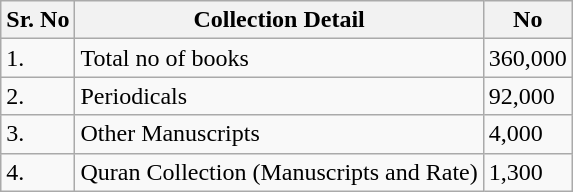<table class="wikitable">
<tr>
<th>Sr. No</th>
<th>Collection Detail</th>
<th>No</th>
</tr>
<tr>
<td>1.</td>
<td>Total no of books</td>
<td>360,000</td>
</tr>
<tr>
<td>2.</td>
<td>Periodicals</td>
<td>92,000</td>
</tr>
<tr>
<td>3.</td>
<td>Other Manuscripts</td>
<td>4,000</td>
</tr>
<tr>
<td>4.</td>
<td>Quran Collection (Manuscripts and Rate)</td>
<td>1,300</td>
</tr>
</table>
